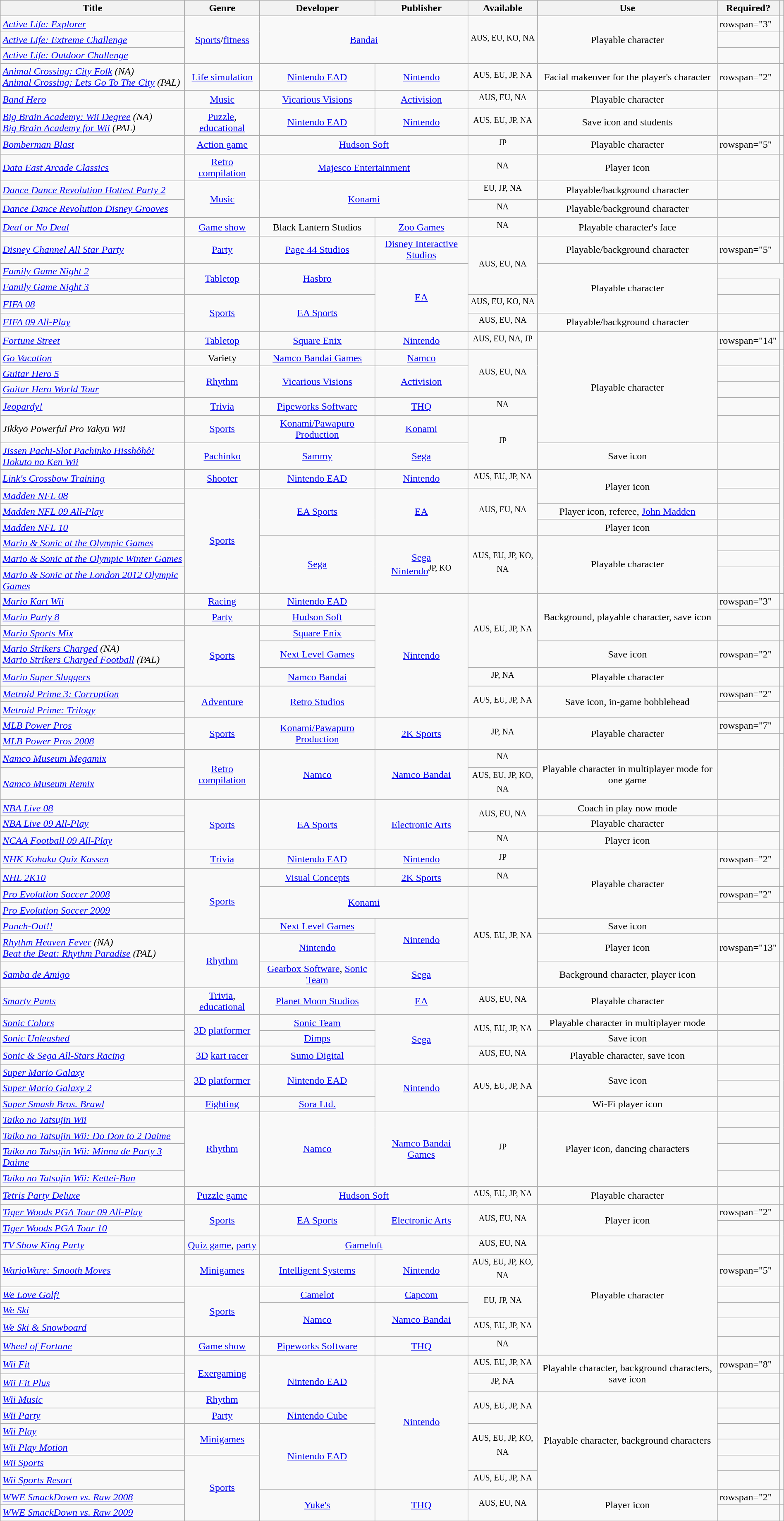<table class="wikitable sortable" style="width:100%" id="wiilist">
<tr>
<th>Title</th>
<th>Genre</th>
<th>Developer</th>
<th>Publisher</th>
<th>Available</th>
<th>Use</th>
<th>Required?</th>
<th></th>
</tr>
<tr>
<td><em><a href='#'>Active Life: Explorer</a></em></td>
<td rowspan="3" align="center"><a href='#'>Sports</a>/<a href='#'>fitness</a></td>
<td colspan="2" rowspan="3" align="center"><a href='#'>Bandai</a></td>
<td rowspan="3" align="center"><sup>AUS, EU, KO, NA</sup></td>
<td rowspan="3" align="center">Playable character</td>
<td>rowspan="3" </td>
<td align=center></td>
</tr>
<tr>
<td><em><a href='#'>Active Life: Extreme Challenge</a></em></td>
<td align=center></td>
</tr>
<tr>
<td><em><a href='#'>Active Life: Outdoor Challenge</a></em></td>
<td align=center></td>
</tr>
<tr>
<td><em><a href='#'>Animal Crossing: City Folk</a> (NA) <br> <a href='#'>Animal Crossing: Lets Go To The City</a> (PAL)</em></td>
<td align=center><a href='#'>Life simulation</a></td>
<td align=center><a href='#'>Nintendo EAD</a></td>
<td align=center><a href='#'>Nintendo</a></td>
<td align=center><sup>AUS, EU, JP, NA</sup></td>
<td align=center>Facial makeover for the player's character</td>
<td>rowspan="2" </td>
<td align="center"></td>
</tr>
<tr>
<td><em><a href='#'>Band Hero</a></em></td>
<td align=center><a href='#'>Music</a></td>
<td align=center><a href='#'>Vicarious Visions</a></td>
<td align=center><a href='#'>Activision</a></td>
<td align=center><sup>AUS, EU, NA</sup></td>
<td align=center>Playable character</td>
<td></td>
</tr>
<tr>
<td><em><a href='#'>Big Brain Academy: Wii Degree</a> (NA) <br> <a href='#'>Big Brain Academy for Wii</a> (PAL)</em></td>
<td align=center><a href='#'>Puzzle</a>, <a href='#'>educational</a></td>
<td align=center><a href='#'>Nintendo EAD</a></td>
<td align=center><a href='#'>Nintendo</a></td>
<td align=center><sup>AUS, EU, JP, NA</sup></td>
<td align=center>Save icon and students</td>
<td></td>
<td align=center></td>
</tr>
<tr>
<td><em><a href='#'>Bomberman Blast</a></em></td>
<td align=center><a href='#'>Action game</a></td>
<td colspan="2" align="center"><a href='#'>Hudson Soft</a></td>
<td align=center><sup>JP</sup></td>
<td align=center>Playable character</td>
<td>rowspan="5" </td>
<td align=center></td>
</tr>
<tr>
<td><em><a href='#'>Data East Arcade Classics</a></em></td>
<td align=center><a href='#'>Retro compilation</a></td>
<td colspan="2" align="center"><a href='#'>Majesco Entertainment</a></td>
<td align=center><sup>NA</sup></td>
<td align=center>Player icon</td>
<td align=center></td>
</tr>
<tr>
<td><em><a href='#'>Dance Dance Revolution Hottest Party 2</a></em></td>
<td rowspan="2" align=center><a href='#'>Music</a></td>
<td rowspan="2" colspan="2"  align="center"><a href='#'>Konami</a></td>
<td align=center><sup>EU, JP, NA</sup></td>
<td align=center>Playable/background character</td>
<td></td>
</tr>
<tr>
<td><em><a href='#'>Dance Dance Revolution Disney Grooves</a></em></td>
<td align=center><sup>NA</sup></td>
<td align=center>Playable/background character</td>
<td align=center></td>
</tr>
<tr>
<td><em><a href='#'>Deal or No Deal</a></em></td>
<td align=center><a href='#'>Game show</a></td>
<td align=center>Black Lantern Studios</td>
<td align=center><a href='#'>Zoo Games</a></td>
<td align=center><sup>NA</sup></td>
<td align=center>Playable character's face</td>
<td align=center></td>
</tr>
<tr>
<td><em><a href='#'>Disney Channel All Star Party</a></em></td>
<td align=center><a href='#'>Party</a></td>
<td align=center><a href='#'>Page 44 Studios</a></td>
<td align=center><a href='#'>Disney Interactive Studios</a></td>
<td rowspan="3" align=center><sup>AUS, EU, NA</sup></td>
<td align=center>Playable/background character</td>
<td>rowspan="5" </td>
<td align=center></td>
</tr>
<tr>
<td><em><a href='#'>Family Game Night 2</a></em></td>
<td rowspan="2" align=center><a href='#'>Tabletop</a></td>
<td rowspan="2"align=center><a href='#'>Hasbro</a></td>
<td rowspan="4" align="center"><a href='#'>EA</a></td>
<td rowspan="3" align="center">Playable character</td>
</tr>
<tr>
<td><em><a href='#'>Family Game Night 3</a></em></td>
<td></td>
</tr>
<tr>
<td><em><a href='#'>FIFA 08</a></em></td>
<td rowspan="2" align="center"><a href='#'>Sports</a></td>
<td rowspan="2" align="center"><a href='#'>EA Sports</a></td>
<td align=center><sup>AUS, EU, KO, NA</sup></td>
<td align=center></td>
</tr>
<tr>
<td><em><a href='#'>FIFA 09 All-Play</a></em></td>
<td align=center><sup>AUS, EU, NA</sup></td>
<td align=center>Playable/background character</td>
<td align=center></td>
</tr>
<tr>
<td><em><a href='#'>Fortune Street</a></em></td>
<td align=center><a href='#'>Tabletop</a></td>
<td align=center><a href='#'>Square Enix</a></td>
<td align=center><a href='#'>Nintendo</a></td>
<td align=center><sup>AUS, EU, NA, JP</sup></td>
<td rowspan="6" align="center">Playable character</td>
<td>rowspan="14" </td>
<td align=center></td>
</tr>
<tr>
<td><em><a href='#'>Go Vacation</a></em></td>
<td align=center>Variety</td>
<td align=center><a href='#'>Namco Bandai Games</a></td>
<td align=center><a href='#'>Namco</a></td>
<td rowspan="3" align="center"><sup>AUS, EU, NA</sup></td>
<td align=center></td>
</tr>
<tr>
<td><em><a href='#'>Guitar Hero 5</a></em></td>
<td rowspan="2" align="center"><a href='#'>Rhythm</a></td>
<td rowspan="2" align="center"><a href='#'>Vicarious Visions</a></td>
<td rowspan="2" align="center"><a href='#'>Activision</a></td>
<td align=center></td>
</tr>
<tr>
<td><em><a href='#'>Guitar Hero World Tour</a></em></td>
<td align=center></td>
</tr>
<tr>
<td><em><a href='#'>Jeopardy!</a></em></td>
<td align=center><a href='#'>Trivia</a></td>
<td align=center><a href='#'>Pipeworks Software</a></td>
<td align=center><a href='#'>THQ</a></td>
<td align=center><sup>NA</sup></td>
<td align=center></td>
</tr>
<tr>
<td><em>Jikkyō Powerful Pro Yakyū Wii</em></td>
<td align=center><a href='#'>Sports</a></td>
<td align=center><a href='#'>Konami/Pawapuro Production</a></td>
<td align=center><a href='#'>Konami</a></td>
<td rowspan="2" align="center"><sup>JP</sup></td>
<td align=center></td>
</tr>
<tr>
<td><em><a href='#'>Jissen Pachi-Slot Pachinko Hisshôhô! Hokuto no Ken Wii</a></em></td>
<td align=center><a href='#'>Pachinko</a></td>
<td align=center><a href='#'>Sammy</a></td>
<td align=center><a href='#'>Sega</a></td>
<td align=center>Save icon</td>
<td align=center></td>
</tr>
<tr>
<td><em><a href='#'>Link's Crossbow Training</a></em></td>
<td align=center><a href='#'>Shooter</a></td>
<td align=center><a href='#'>Nintendo EAD</a></td>
<td align=center><a href='#'>Nintendo</a></td>
<td align=center><sup>AUS, EU, JP, NA</sup></td>
<td rowspan="2" align="center">Player icon</td>
<td align=center></td>
</tr>
<tr>
<td><em><a href='#'>Madden NFL 08</a></em></td>
<td rowspan="6" align="center"><a href='#'>Sports</a></td>
<td rowspan="3" align="center"><a href='#'>EA Sports</a></td>
<td rowspan="3" align="center"><a href='#'>EA</a></td>
<td rowspan="3" align="center"><sup>AUS, EU, NA</sup></td>
<td align=center></td>
</tr>
<tr>
<td><em><a href='#'>Madden NFL 09 All-Play</a></em></td>
<td align=center>Player icon, referee, <a href='#'>John Madden</a></td>
<td align=center></td>
</tr>
<tr>
<td><em><a href='#'>Madden NFL 10</a></em></td>
<td align=center>Player icon</td>
<td align=center></td>
</tr>
<tr>
<td><em><a href='#'>Mario & Sonic at the Olympic Games</a></em></td>
<td rowspan="3" align="center"><a href='#'>Sega</a></td>
<td rowspan="3" align="center"><a href='#'>Sega</a><br><a href='#'>Nintendo</a><sup>JP, KO</sup></td>
<td rowspan="3" align="center"><sup>AUS, EU, JP, KO, NA</sup></td>
<td rowspan="3" align="center">Playable character</td>
<td align=center></td>
</tr>
<tr>
<td><em><a href='#'>Mario & Sonic at the Olympic Winter Games</a></em></td>
<td align=center></td>
</tr>
<tr>
<td><em><a href='#'>Mario & Sonic at the London 2012 Olympic Games</a></em></td>
<td align=center></td>
</tr>
<tr>
<td><em><a href='#'>Mario Kart Wii</a></em></td>
<td align=center><a href='#'>Racing</a></td>
<td align=center><a href='#'>Nintendo EAD</a></td>
<td rowspan="7" align="center"><a href='#'>Nintendo</a></td>
<td rowspan="4" align="center"><sup>AUS, EU, JP, NA</sup></td>
<td rowspan="3" align="center">Background, playable character, save icon</td>
<td>rowspan="3" </td>
<td align=center></td>
</tr>
<tr>
<td><em><a href='#'>Mario Party 8</a></em></td>
<td align=center><a href='#'>Party</a></td>
<td align=center><a href='#'>Hudson Soft</a></td>
<td align=center></td>
</tr>
<tr>
<td><em><a href='#'>Mario Sports Mix</a></em></td>
<td rowspan="3" align="center"><a href='#'>Sports</a></td>
<td align=center><a href='#'>Square Enix</a></td>
<td align=center></td>
</tr>
<tr>
<td><em><a href='#'>Mario Strikers Charged</a> (NA) <br> <a href='#'>Mario Strikers Charged Football</a> (PAL)</em></td>
<td align=center><a href='#'>Next Level Games</a></td>
<td align=center>Save icon</td>
<td>rowspan="2" </td>
<td align=center></td>
</tr>
<tr>
<td><em><a href='#'>Mario Super Sluggers</a></em></td>
<td align=center><a href='#'>Namco Bandai</a></td>
<td align=center><sup>JP, NA</sup></td>
<td align=center>Playable character</td>
<td align=center></td>
</tr>
<tr>
<td><em><a href='#'>Metroid Prime 3: Corruption</a></em></td>
<td rowspan="2" align="center"><a href='#'>Adventure</a></td>
<td rowspan="2" align="center"><a href='#'>Retro Studios</a></td>
<td rowspan="2" align="center"><sup>AUS, EU, JP, NA</sup></td>
<td rowspan="2" align="center">Save icon, in-game bobblehead</td>
<td>rowspan="2" </td>
<td rowspan="2" align="center"></td>
</tr>
<tr>
<td><em><a href='#'>Metroid Prime: Trilogy</a></em></td>
</tr>
<tr>
<td><em><a href='#'>MLB Power Pros</a></em></td>
<td rowspan="2" align="center"><a href='#'>Sports</a></td>
<td rowspan="2" align="center"><a href='#'>Konami/Pawapuro Production</a></td>
<td rowspan="2" align="center"><a href='#'>2K Sports</a></td>
<td rowspan="2" align="center"><sup>JP, NA</sup></td>
<td rowspan="2" align="center">Playable character</td>
<td>rowspan="7" </td>
<td align=center></td>
</tr>
<tr>
<td><em><a href='#'>MLB Power Pros 2008</a></em></td>
<td align=center></td>
</tr>
<tr>
<td><em><a href='#'>Namco Museum Megamix</a></em></td>
<td rowspan="2" align="center"><a href='#'>Retro compilation</a></td>
<td rowspan="2" align="center"><a href='#'>Namco</a></td>
<td rowspan="2" align="center"><a href='#'>Namco Bandai</a></td>
<td align=center><sup>NA</sup></td>
<td rowspan="2" align="center">Playable character in multiplayer mode for one game</td>
<td rowspan="2" align="center"></td>
</tr>
<tr>
<td><em><a href='#'>Namco Museum Remix</a></em></td>
<td align=center><sup>AUS, EU, JP, KO, NA</sup></td>
</tr>
<tr>
<td><em><a href='#'>NBA Live 08</a></em></td>
<td rowspan="3" align="center"><a href='#'>Sports</a></td>
<td rowspan="3" align="center"><a href='#'>EA Sports</a></td>
<td rowspan="3" align="center"><a href='#'>Electronic Arts</a></td>
<td rowspan="2" align="center"><sup>AUS, EU, NA</sup></td>
<td align=center>Coach in play now mode</td>
<td align=center></td>
</tr>
<tr>
<td><em><a href='#'>NBA Live 09 All-Play</a></em></td>
<td align="center">Playable character</td>
<td align=center></td>
</tr>
<tr>
<td><em><a href='#'>NCAA Football 09 All-Play</a></em></td>
<td align=center><sup>NA</sup></td>
<td align="center">Player icon</td>
<td align=center></td>
</tr>
<tr>
<td><em><a href='#'>NHK Kohaku Quiz Kassen</a></em></td>
<td align=center><a href='#'>Trivia</a></td>
<td align=center><a href='#'>Nintendo EAD</a></td>
<td align=center><a href='#'>Nintendo</a></td>
<td align=center><sup>JP</sup></td>
<td rowspan="4" align="center">Playable character</td>
<td>rowspan="2" </td>
<td rowspan="2" align="center"></td>
</tr>
<tr>
<td><em><a href='#'>NHL 2K10</a></em></td>
<td rowspan="4" align="center"><a href='#'>Sports</a></td>
<td align=center><a href='#'>Visual Concepts</a></td>
<td align=center><a href='#'>2K Sports</a></td>
<td align=center><sup>NA</sup></td>
</tr>
<tr>
<td><em><a href='#'>Pro Evolution Soccer 2008</a></em></td>
<td colspan="2" rowspan="2" align="center"><a href='#'>Konami</a></td>
<td rowspan="5" align="center"><sup>AUS, EU, JP, NA</sup></td>
<td>rowspan="2" </td>
<td align=center></td>
</tr>
<tr>
<td><em><a href='#'>Pro Evolution Soccer 2009</a></em></td>
<td align=center></td>
</tr>
<tr>
<td><em><a href='#'>Punch-Out!!</a></em></td>
<td align=center><a href='#'>Next Level Games</a></td>
<td rowspan="2" align="center"><a href='#'>Nintendo</a></td>
<td align=center>Save icon</td>
<td></td>
<td align=center></td>
</tr>
<tr>
<td><em><a href='#'>Rhythm Heaven Fever</a> (NA) <br> <a href='#'>Beat the Beat: Rhythm Paradise</a> (PAL)</em></td>
<td rowspan="2" align="center"><a href='#'>Rhythm</a></td>
<td align=center><a href='#'>Nintendo</a></td>
<td align=center>Player icon</td>
<td>rowspan="13" </td>
<td align=center></td>
</tr>
<tr>
<td><em><a href='#'>Samba de Amigo</a></em></td>
<td align=center><a href='#'>Gearbox Software</a>, <a href='#'>Sonic Team</a></td>
<td align=center><a href='#'>Sega</a></td>
<td align="center">Background character, player icon</td>
<td align=center></td>
</tr>
<tr>
<td><em><a href='#'>Smarty Pants</a></em></td>
<td align=center><a href='#'>Trivia</a>, <a href='#'>educational</a></td>
<td align=center><a href='#'>Planet Moon Studios</a></td>
<td align=center><a href='#'>EA</a></td>
<td align=center><sup>AUS, EU, NA</sup></td>
<td align=center>Playable character</td>
<td align=center></td>
</tr>
<tr>
<td><em><a href='#'>Sonic Colors</a></em></td>
<td rowspan="2" align="center"><a href='#'>3D</a> <a href='#'>platformer</a></td>
<td align=center><a href='#'>Sonic Team</a></td>
<td rowspan="3" align="center"><a href='#'>Sega</a></td>
<td rowspan="2" align="center"><sup>AUS, EU, JP, NA</sup></td>
<td align=center>Playable character in multiplayer mode</td>
<td align=center></td>
</tr>
<tr>
<td><em><a href='#'>Sonic Unleashed</a></em></td>
<td align=center><a href='#'>Dimps</a></td>
<td align="center">Save icon</td>
<td align="center"></td>
</tr>
<tr>
<td><em><a href='#'>Sonic & Sega All-Stars Racing</a></em></td>
<td align=center><a href='#'>3D</a> <a href='#'>kart racer</a></td>
<td align=center><a href='#'>Sumo Digital</a></td>
<td align=center><sup>AUS, EU, NA</sup></td>
<td align=center>Playable character, save icon</td>
<td></td>
</tr>
<tr>
<td><em><a href='#'>Super Mario Galaxy</a></em></td>
<td rowspan="2" align="center"><a href='#'>3D</a> <a href='#'>platformer</a></td>
<td rowspan="2" align="center"><a href='#'>Nintendo EAD</a></td>
<td rowspan="3" align="center"><a href='#'>Nintendo</a></td>
<td rowspan="3" align="center"><sup>AUS, EU, JP, NA</sup></td>
<td rowspan="2" align="center">Save icon</td>
<td></td>
</tr>
<tr>
<td><em><a href='#'>Super Mario Galaxy 2</a></em></td>
<td></td>
</tr>
<tr>
<td><em><a href='#'>Super Smash Bros. Brawl</a></em></td>
<td align=center><a href='#'>Fighting</a></td>
<td align=center><a href='#'>Sora Ltd.</a></td>
<td align="center">Wi-Fi player icon</td>
<td align=center></td>
</tr>
<tr>
<td><em><a href='#'>Taiko no Tatsujin Wii</a></em></td>
<td rowspan="4" align="center"><a href='#'>Rhythm</a></td>
<td rowspan="4" align="center"><a href='#'>Namco</a></td>
<td rowspan="4" align="center"><a href='#'>Namco Bandai Games</a></td>
<td rowspan="4" align="center"><sup>JP</sup></td>
<td rowspan="4" align="center">Player icon, dancing characters</td>
<td align="center"></td>
</tr>
<tr>
<td><em><a href='#'>Taiko no Tatsujin Wii: Do Don to 2 Daime</a></em></td>
<td></td>
</tr>
<tr>
<td><em><a href='#'>Taiko no Tatsujin Wii: Minna de Party 3 Daime</a></em></td>
<td></td>
</tr>
<tr>
<td><em><a href='#'>Taiko no Tatsujin Wii: Kettei-Ban</a></em></td>
<td></td>
</tr>
<tr>
<td><em><a href='#'>Tetris Party Deluxe</a></em></td>
<td rowspan="1" align="center"><a href='#'>Puzzle game</a></td>
<td colspan="2" align="center"><a href='#'>Hudson Soft</a></td>
<td align=center><sup>AUS, EU, JP, NA</sup></td>
<td align="center">Playable character</td>
<td></td>
<td align=center></td>
</tr>
<tr>
<td><em><a href='#'>Tiger Woods PGA Tour 09 All-Play</a></em></td>
<td rowspan="2" align="center"><a href='#'>Sports</a></td>
<td rowspan="2" align="center"><a href='#'>EA Sports</a></td>
<td rowspan="2" align="center"><a href='#'>Electronic Arts</a></td>
<td rowspan="2" align="center"><sup>AUS, EU, NA</sup></td>
<td rowspan="2" align="center">Player icon</td>
<td>rowspan="2" </td>
<td align=center></td>
</tr>
<tr>
<td><em><a href='#'>Tiger Woods PGA Tour 10</a></em></td>
<td align=center></td>
</tr>
<tr>
<td><em><a href='#'>TV Show King Party</a></em></td>
<td align="center"><a href='#'>Quiz game</a>, <a href='#'>party</a></td>
<td colspan="2" align="center"><a href='#'>Gameloft</a></td>
<td align="center"><sup>AUS, EU, NA</sup></td>
<td rowspan="6" align="center">Playable character</td>
<td></td>
</tr>
<tr>
<td><em><a href='#'>WarioWare: Smooth Moves</a></em></td>
<td align=center><a href='#'>Minigames</a></td>
<td align=center><a href='#'>Intelligent Systems</a></td>
<td align=center><a href='#'>Nintendo</a></td>
<td align=center><sup>AUS, EU, JP, KO, NA</sup></td>
<td>rowspan="5" </td>
<td align=center></td>
</tr>
<tr>
<td><em><a href='#'>We Love Golf!</a></em></td>
<td rowspan="3" align="center"><a href='#'>Sports</a></td>
<td align=center><a href='#'>Camelot</a></td>
<td align=center><a href='#'>Capcom</a></td>
<td rowspan="2" align="center"><sup>EU, JP, NA</sup></td>
<td align=center></td>
</tr>
<tr>
<td><em><a href='#'>We Ski</a></em></td>
<td rowspan="2" align="center"><a href='#'>Namco</a></td>
<td rowspan="2" align="center"><a href='#'>Namco Bandai</a></td>
<td align=center></td>
</tr>
<tr>
<td><em><a href='#'>We Ski & Snowboard</a></em></td>
<td align=center><sup>AUS, EU, JP, NA</sup></td>
<td align=center></td>
</tr>
<tr>
<td><em><a href='#'>Wheel of Fortune</a></em></td>
<td align=center><a href='#'>Game show</a></td>
<td align=center><a href='#'>Pipeworks Software</a></td>
<td align=center><a href='#'>THQ</a></td>
<td align=center><sup>NA</sup></td>
<td align=center></td>
</tr>
<tr>
<td><em><a href='#'>Wii Fit</a></em></td>
<td rowspan="2" align="center"><a href='#'>Exergaming</a></td>
<td rowspan="3" align="center"><a href='#'>Nintendo EAD</a></td>
<td rowspan="8" align="center"><a href='#'>Nintendo</a></td>
<td align=center><sup>AUS, EU, JP, NA</sup></td>
<td rowspan="2" align="center">Playable character, background characters, save icon</td>
<td>rowspan="8" </td>
<td align=center></td>
</tr>
<tr>
<td><em><a href='#'>Wii Fit Plus</a></em></td>
<td align=center><sup>JP, NA</sup></td>
<td align=center></td>
</tr>
<tr>
<td><em><a href='#'>Wii Music</a></em></td>
<td align=center><a href='#'>Rhythm</a></td>
<td rowspan="2" align="center"><sup>AUS, EU, JP, NA</sup></td>
<td rowspan="6" align="center">Playable character, background characters</td>
<td align=center></td>
</tr>
<tr>
<td><em><a href='#'>Wii Party</a></em></td>
<td align=center><a href='#'>Party</a></td>
<td align=center><a href='#'>Nintendo Cube</a></td>
<td align=center></td>
</tr>
<tr>
<td><em><a href='#'>Wii Play</a></em></td>
<td rowspan="2" align="center"><a href='#'>Minigames</a></td>
<td rowspan="4" align="center"><a href='#'>Nintendo EAD</a></td>
<td rowspan="3" align="center"><sup>AUS, EU, JP, KO, NA</sup></td>
<td align=center></td>
</tr>
<tr>
<td><em><a href='#'>Wii Play Motion</a></em></td>
<td align=center></td>
</tr>
<tr>
<td><em><a href='#'>Wii Sports</a></em></td>
<td rowspan="4" align="center"><a href='#'>Sports</a></td>
<td align=center></td>
</tr>
<tr>
<td><em><a href='#'>Wii Sports Resort</a></em></td>
<td align=center><sup>AUS, EU, JP, NA</sup></td>
<td align=center></td>
</tr>
<tr>
<td><em><a href='#'>WWE SmackDown vs. Raw 2008</a></em></td>
<td rowspan="2" align="center"><a href='#'>Yuke's</a></td>
<td rowspan="2" align="center"><a href='#'>THQ</a></td>
<td rowspan="2" align="center"><sup>AUS, EU, NA</sup></td>
<td rowspan="2" align="center">Player icon</td>
<td>rowspan="2" </td>
<td align=center></td>
</tr>
<tr>
<td><em><a href='#'>WWE SmackDown vs. Raw 2009</a></em></td>
<td align=center></td>
</tr>
</table>
